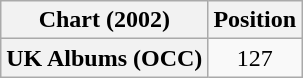<table class="wikitable sortable plainrowheaders" style="text-align:center;">
<tr>
<th scope="col">Chart (2002)</th>
<th scope="col">Position</th>
</tr>
<tr>
<th scope="row">UK Albums (OCC)</th>
<td>127</td>
</tr>
</table>
